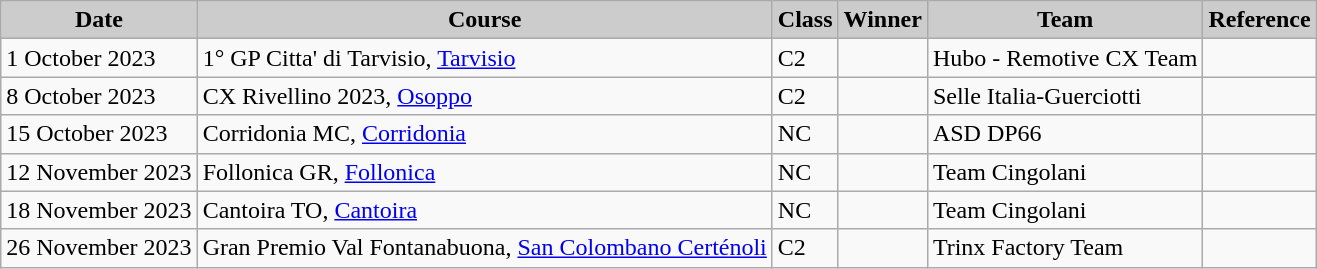<table class="wikitable sortable alternance ">
<tr>
<th scope="col" style="background-color:#CCCCCC;">Date</th>
<th scope="col" style="background-color:#CCCCCC;">Course</th>
<th scope="col" style="background-color:#CCCCCC;">Class</th>
<th scope="col" style="background-color:#CCCCCC;">Winner</th>
<th scope="col" style="background-color:#CCCCCC;">Team</th>
<th scope="col" style="background-color:#CCCCCC;">Reference</th>
</tr>
<tr>
<td>1 October 2023</td>
<td> 1° GP Citta' di Tarvisio, <a href='#'>Tarvisio</a></td>
<td>C2</td>
<td></td>
<td>Hubo - Remotive CX Team</td>
<td></td>
</tr>
<tr>
<td>8 October 2023</td>
<td> CX Rivellino 2023, <a href='#'>Osoppo</a></td>
<td>C2</td>
<td></td>
<td>Selle Italia-Guerciotti</td>
<td></td>
</tr>
<tr>
<td>15 October 2023</td>
<td> Corridonia MC, <a href='#'>Corridonia</a></td>
<td>NC</td>
<td></td>
<td>ASD DP66</td>
<td></td>
</tr>
<tr>
<td>12 November 2023</td>
<td> Follonica GR, <a href='#'>Follonica</a></td>
<td>NC</td>
<td></td>
<td>Team Cingolani</td>
<td></td>
</tr>
<tr>
<td>18 November 2023</td>
<td> Cantoira TO, <a href='#'>Cantoira</a></td>
<td>NC</td>
<td></td>
<td>Team Cingolani</td>
<td></td>
</tr>
<tr>
<td>26 November 2023</td>
<td> Gran Premio Val Fontanabuona, <a href='#'>San Colombano Certénoli</a></td>
<td>C2</td>
<td></td>
<td>Trinx Factory Team</td>
<td></td>
</tr>
</table>
